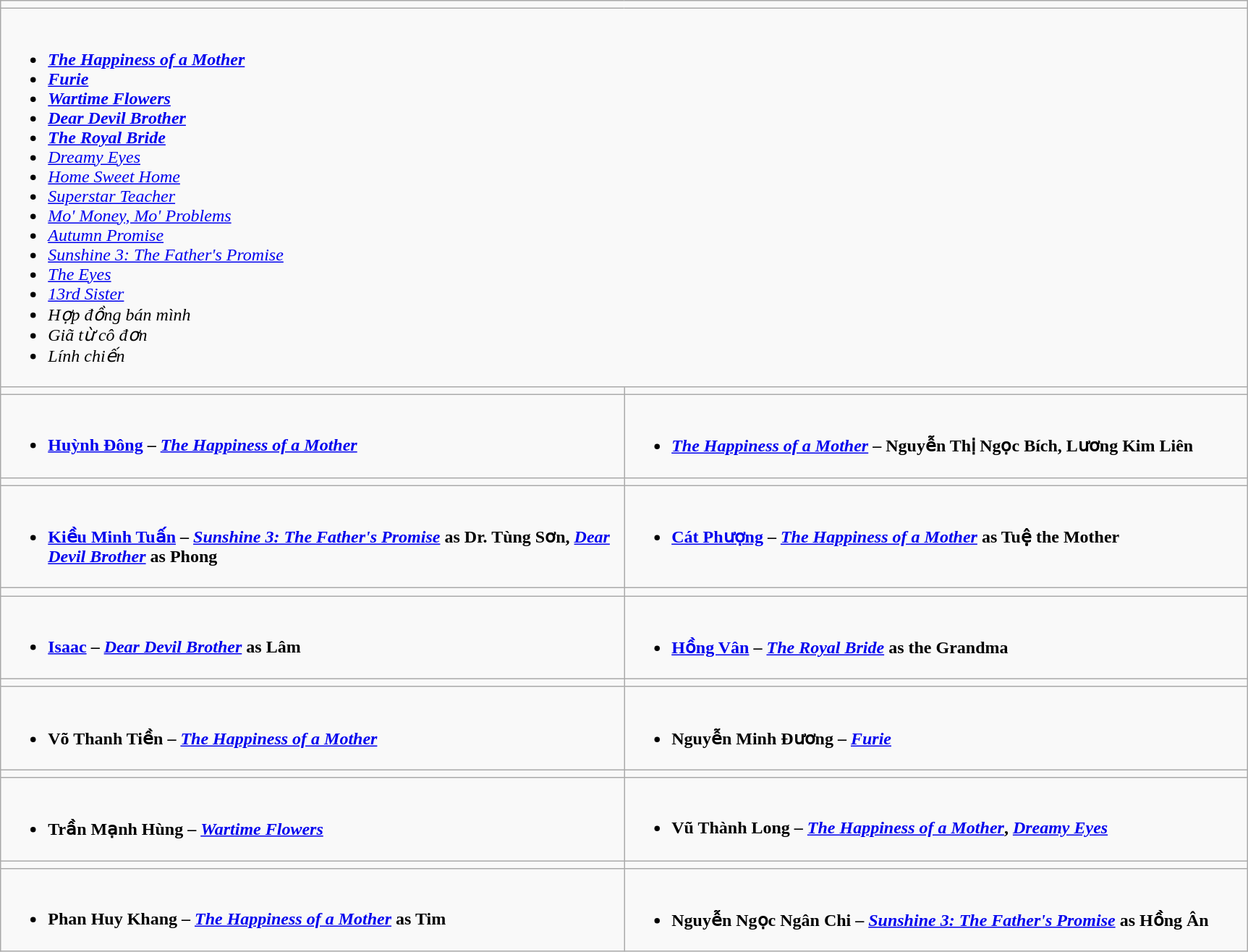<table class="wikitable" align="center" style="width:91%">
<tr>
<td colspan="2" style="vertical-align:top; width:100%;"></td>
</tr>
<tr>
<td colspan="2" valign="top"><br><ul><li><strong><em><span><a href='#'>The Happiness of a Mother</a></span></em></strong></li><li><strong><em><span><a href='#'>Furie</a></span></em></strong></li><li><strong><em><span><a href='#'>Wartime Flowers</a></span></em></strong></li><li><strong><em><span><a href='#'>Dear Devil Brother</a></span></em></strong></li><li><strong><em><span><a href='#'>The Royal Bride</a></span></em></strong></li><li><em><a href='#'>Dreamy Eyes</a></em></li><li><em><a href='#'>Home Sweet Home</a></em></li><li><em><a href='#'>Superstar Teacher</a></em></li><li><em><a href='#'>Mo' Money, Mo' Problems</a></em></li><li><em><a href='#'>Autumn Promise</a></em></li><li><em><a href='#'>Sunshine 3: The Father's Promise</a></em></li><li><em><a href='#'>The Eyes</a></em></li><li><em><a href='#'>13rd Sister</a></em></li><li><em>Hợp đồng bán mình</em></li><li><em>Giã từ cô đơn</em></li><li><em>Lính chiến</em></li></ul></td>
</tr>
<tr>
<td style="vertical-align:top; width:50%;"></td>
<td style="vertical-align:top; width:50%;"></td>
</tr>
<tr>
<td valign="top"><br><ul><li><strong><a href='#'>Huỳnh Đông</a> – <em><a href='#'>The Happiness of a Mother</a></em> </strong></li></ul></td>
<td valign="top"><br><ul><li><strong> <em><a href='#'>The Happiness of a Mother</a></em> – Nguyễn Thị Ngọc Bích, Lương Kim Liên </strong></li></ul></td>
</tr>
<tr>
<td style="vertical-align:top; width:50%;"></td>
<td style="vertical-align:top; width:50%;"></td>
</tr>
<tr>
<td valign="top"><br><ul><li><strong><a href='#'>Kiều Minh Tuấn</a> – <em><a href='#'>Sunshine 3: The Father's Promise</a></em> as Dr. Tùng Sơn, <em><a href='#'>Dear Devil Brother</a></em> as Phong </strong></li></ul></td>
<td valign="top"><br><ul><li><strong><a href='#'>Cát Phượng</a> – <em><a href='#'>The Happiness of a Mother</a></em> as Tuệ the Mother </strong></li></ul></td>
</tr>
<tr>
<td style="vertical-align:top; width:50%;"></td>
<td style="vertical-align:top; width:50%;"></td>
</tr>
<tr>
<td valign="top"><br><ul><li><strong><a href='#'>Isaac</a> – <em><a href='#'>Dear Devil Brother</a></em> as Lâm </strong></li></ul></td>
<td valign="top"><br><ul><li><strong><a href='#'>Hồng Vân</a> – <em><a href='#'>The Royal Bride</a></em> as the Grandma </strong></li></ul></td>
</tr>
<tr>
<td style="vertical-align:top; width:50%;"></td>
<td style="vertical-align:top; width:50%;"></td>
</tr>
<tr>
<td valign="top"><br><ul><li><strong>Võ Thanh Tiền – <em><a href='#'>The Happiness of a Mother</a></em> </strong></li></ul></td>
<td valign="top"><br><ul><li><strong>Nguyễn Minh Đương – <em><a href='#'>Furie</a></em> </strong></li></ul></td>
</tr>
<tr>
<td style="vertical-align:top; width:50%;"></td>
<td style="vertical-align:top; width:50%;"></td>
</tr>
<tr>
<td valign="top"><br><ul><li><strong>Trần Mạnh Hùng – <em><a href='#'>Wartime Flowers</a></em> </strong></li></ul></td>
<td valign="top"><br><ul><li><strong>Vũ Thành Long – <em><a href='#'>The Happiness of a Mother</a></em>, <em><a href='#'>Dreamy Eyes</a></em> </strong></li></ul></td>
</tr>
<tr>
<td style="vertical-align:top; width:50%;"></td>
<td style="vertical-align:top; width:50%;"></td>
</tr>
<tr>
<td valign="top"><br><ul><li><strong>Phan Huy Khang – <em><a href='#'>The Happiness of a Mother</a></em> as Tim </strong></li></ul></td>
<td valign="top"><br><ul><li><strong>Nguyễn Ngọc Ngân Chi – <em><a href='#'>Sunshine 3: The Father's Promise</a></em> as Hồng Ân </strong></li></ul></td>
</tr>
</table>
